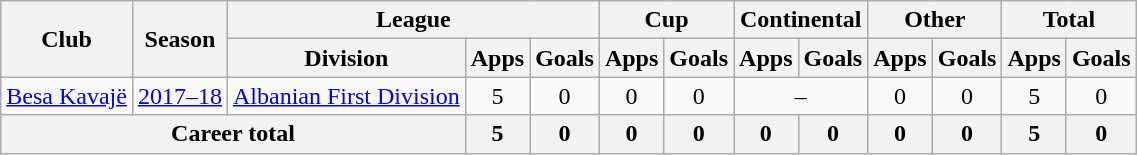<table class="wikitable" style="text-align: center">
<tr>
<th rowspan="2">Club</th>
<th rowspan="2">Season</th>
<th colspan="3">League</th>
<th colspan="2">Cup</th>
<th colspan="2">Continental</th>
<th colspan="2">Other</th>
<th colspan="2">Total</th>
</tr>
<tr>
<th>Division</th>
<th>Apps</th>
<th>Goals</th>
<th>Apps</th>
<th>Goals</th>
<th>Apps</th>
<th>Goals</th>
<th>Apps</th>
<th>Goals</th>
<th>Apps</th>
<th>Goals</th>
</tr>
<tr>
<td><a href='#'>Besa Kavajë</a></td>
<td><a href='#'>2017–18</a></td>
<td><a href='#'>Albanian First Division</a></td>
<td>5</td>
<td>0</td>
<td>0</td>
<td>0</td>
<td colspan="2">–</td>
<td>0</td>
<td>0</td>
<td>5</td>
<td>0</td>
</tr>
<tr>
<th colspan="3"><strong>Career total</strong></th>
<th>5</th>
<th>0</th>
<th>0</th>
<th>0</th>
<th>0</th>
<th>0</th>
<th>0</th>
<th>0</th>
<th>5</th>
<th>0</th>
</tr>
</table>
